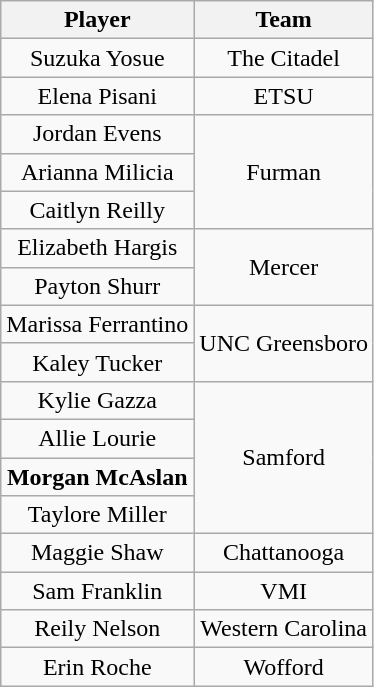<table class="wikitable" style="text-align: center;">
<tr>
<th>Player</th>
<th>Team</th>
</tr>
<tr>
<td>Suzuka Yosue</td>
<td>The Citadel</td>
</tr>
<tr>
<td>Elena Pisani</td>
<td>ETSU</td>
</tr>
<tr>
<td>Jordan Evens</td>
<td rowspan=3>Furman</td>
</tr>
<tr>
<td>Arianna Milicia</td>
</tr>
<tr>
<td>Caitlyn Reilly</td>
</tr>
<tr>
<td>Elizabeth Hargis</td>
<td rowspan=2>Mercer</td>
</tr>
<tr>
<td>Payton Shurr</td>
</tr>
<tr>
<td>Marissa Ferrantino</td>
<td rowspan=2>UNC Greensboro</td>
</tr>
<tr>
<td>Kaley Tucker</td>
</tr>
<tr>
<td>Kylie Gazza</td>
<td rowspan=4>Samford</td>
</tr>
<tr>
<td>Allie Lourie</td>
</tr>
<tr>
<td><strong>Morgan McAslan</strong></td>
</tr>
<tr>
<td>Taylore Miller</td>
</tr>
<tr>
<td>Maggie Shaw</td>
<td>Chattanooga</td>
</tr>
<tr>
<td>Sam Franklin</td>
<td>VMI</td>
</tr>
<tr>
<td>Reily Nelson</td>
<td>Western Carolina</td>
</tr>
<tr>
<td>Erin Roche</td>
<td>Wofford</td>
</tr>
</table>
